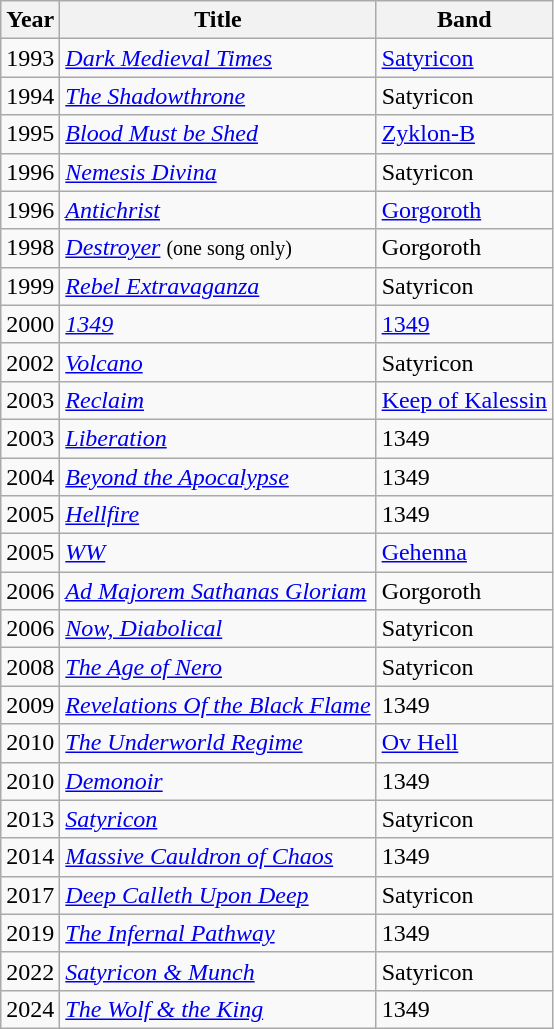<table class="wikitable">
<tr>
<th>Year</th>
<th>Title</th>
<th>Band</th>
</tr>
<tr>
<td>1993</td>
<td><em><a href='#'>Dark Medieval Times</a></em></td>
<td><a href='#'>Satyricon</a></td>
</tr>
<tr>
<td>1994</td>
<td><em><a href='#'>The Shadowthrone</a></em></td>
<td>Satyricon</td>
</tr>
<tr>
<td>1995</td>
<td><em><a href='#'>Blood Must be Shed</a></em></td>
<td><a href='#'>Zyklon-B</a></td>
</tr>
<tr>
<td>1996</td>
<td><em><a href='#'>Nemesis Divina</a></em></td>
<td>Satyricon</td>
</tr>
<tr>
<td>1996</td>
<td><em><a href='#'>Antichrist</a></em></td>
<td><a href='#'>Gorgoroth</a></td>
</tr>
<tr>
<td>1998</td>
<td><em><a href='#'>Destroyer</a></em> <small>(one song only)</small></td>
<td>Gorgoroth</td>
</tr>
<tr>
<td>1999</td>
<td><em><a href='#'>Rebel Extravaganza</a></em></td>
<td>Satyricon</td>
</tr>
<tr>
<td>2000</td>
<td><em><a href='#'>1349</a></em></td>
<td><a href='#'>1349</a></td>
</tr>
<tr>
<td>2002</td>
<td><em><a href='#'>Volcano</a></em></td>
<td>Satyricon</td>
</tr>
<tr>
<td>2003</td>
<td><em><a href='#'>Reclaim</a></em></td>
<td><a href='#'>Keep of Kalessin</a></td>
</tr>
<tr>
<td>2003</td>
<td><em><a href='#'>Liberation</a></em></td>
<td>1349</td>
</tr>
<tr>
<td>2004</td>
<td><em><a href='#'>Beyond the Apocalypse</a></em></td>
<td>1349</td>
</tr>
<tr>
<td>2005</td>
<td><em><a href='#'>Hellfire</a></em></td>
<td>1349</td>
</tr>
<tr>
<td>2005</td>
<td><em><a href='#'>WW</a></em></td>
<td><a href='#'>Gehenna</a></td>
</tr>
<tr>
<td>2006</td>
<td><em><a href='#'>Ad Majorem Sathanas Gloriam</a></em></td>
<td>Gorgoroth</td>
</tr>
<tr>
<td>2006</td>
<td><em><a href='#'>Now, Diabolical</a></em></td>
<td>Satyricon</td>
</tr>
<tr>
<td>2008</td>
<td><em><a href='#'>The Age of Nero</a></em></td>
<td>Satyricon</td>
</tr>
<tr>
<td>2009</td>
<td><em><a href='#'>Revelations Of the Black Flame</a></em></td>
<td>1349</td>
</tr>
<tr>
<td>2010</td>
<td><em><a href='#'>The Underworld Regime</a></em></td>
<td><a href='#'>Ov Hell</a></td>
</tr>
<tr>
<td>2010</td>
<td><em><a href='#'>Demonoir</a></em></td>
<td>1349</td>
</tr>
<tr>
<td>2013</td>
<td><em><a href='#'>Satyricon</a></em></td>
<td>Satyricon</td>
</tr>
<tr>
<td>2014</td>
<td><em><a href='#'>Massive Cauldron of Chaos</a></em></td>
<td>1349</td>
</tr>
<tr>
<td>2017</td>
<td><em><a href='#'>Deep Calleth Upon Deep</a></em></td>
<td>Satyricon</td>
</tr>
<tr>
<td>2019</td>
<td><em><a href='#'>The Infernal Pathway</a></em></td>
<td>1349</td>
</tr>
<tr>
<td>2022</td>
<td><em><a href='#'>Satyricon & Munch</a></em></td>
<td>Satyricon</td>
</tr>
<tr>
<td>2024</td>
<td><em><a href='#'>The Wolf & the King</a></em></td>
<td>1349</td>
</tr>
</table>
